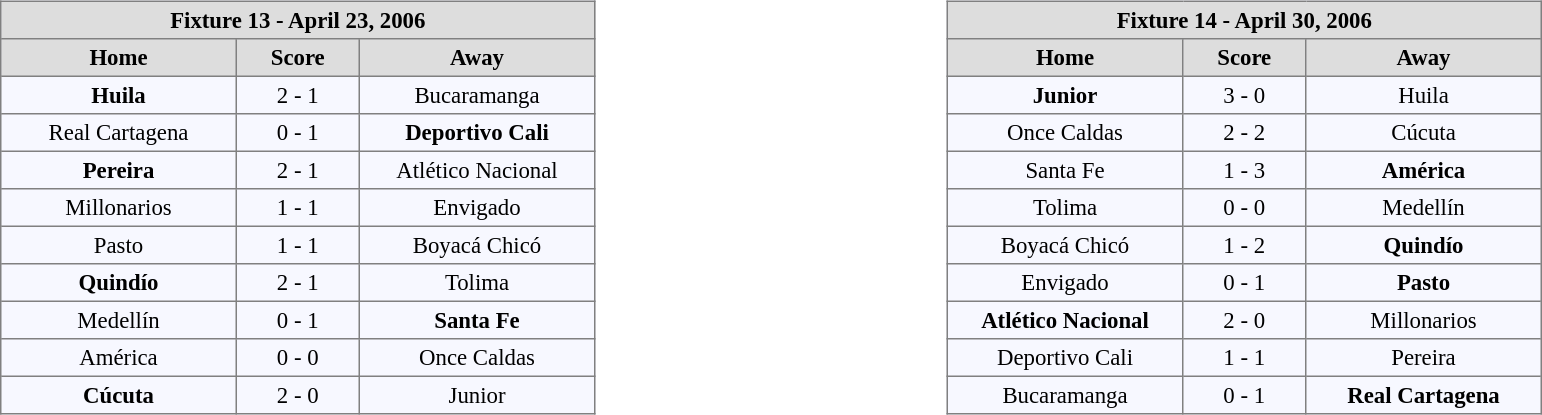<table width=100%>
<tr>
<td valign=top width=50% align=left><br><table align=center bgcolor="#f7f8ff" cellpadding="3" cellspacing="0" border="1" style="font-size: 95%; border: gray solid 1px; border-collapse: collapse;">
<tr align=center bgcolor=#DDDDDD style="color:black;">
<th colspan=3 align=center>Fixture 13 - April 23, 2006</th>
</tr>
<tr align=center bgcolor=#DDDDDD style="color:black;">
<th width="150">Home</th>
<th width="75">Score</th>
<th width="150">Away</th>
</tr>
<tr align=center>
<td><strong>Huila</strong></td>
<td>2 - 1</td>
<td>Bucaramanga</td>
</tr>
<tr align=center>
<td>Real Cartagena</td>
<td>0 - 1</td>
<td><strong>Deportivo Cali</strong></td>
</tr>
<tr align=center>
<td><strong>Pereira</strong></td>
<td>2 - 1</td>
<td>Atlético Nacional</td>
</tr>
<tr align=center>
<td>Millonarios</td>
<td>1 - 1</td>
<td>Envigado</td>
</tr>
<tr align=center>
<td>Pasto</td>
<td>1 - 1</td>
<td>Boyacá Chicó</td>
</tr>
<tr align=center>
<td><strong>Quindío</strong></td>
<td>2 - 1</td>
<td>Tolima</td>
</tr>
<tr align=center>
<td>Medellín</td>
<td>0 - 1</td>
<td><strong>Santa Fe</strong></td>
</tr>
<tr align=center>
<td>América</td>
<td>0 - 0</td>
<td>Once Caldas</td>
</tr>
<tr align=center>
<td><strong>Cúcuta</strong></td>
<td>2 - 0</td>
<td>Junior</td>
</tr>
</table>
</td>
<td valign=top width=50% align=left><br><table align=center bgcolor="#f7f8ff" cellpadding="3" cellspacing="0" border="1" style="font-size: 95%; border: gray solid 1px; border-collapse: collapse;">
<tr align=center bgcolor=#DDDDDD style="color:black;">
<th colspan=3 align=center>Fixture 14 - April 30, 2006</th>
</tr>
<tr align=center bgcolor=#DDDDDD style="color:black;">
<th width="150">Home</th>
<th width="75">Score</th>
<th width="150">Away</th>
</tr>
<tr align=center>
<td><strong>Junior</strong></td>
<td>3 - 0</td>
<td>Huila</td>
</tr>
<tr align=center>
<td>Once Caldas</td>
<td>2 - 2</td>
<td>Cúcuta</td>
</tr>
<tr align=center>
<td>Santa Fe</td>
<td>1 - 3</td>
<td><strong>América</strong></td>
</tr>
<tr align=center>
<td>Tolima</td>
<td>0 - 0</td>
<td>Medellín</td>
</tr>
<tr align=center>
<td>Boyacá Chicó</td>
<td>1 - 2</td>
<td><strong>Quindío</strong></td>
</tr>
<tr align=center>
<td>Envigado</td>
<td>0 - 1</td>
<td><strong>Pasto</strong></td>
</tr>
<tr align=center>
<td><strong>Atlético Nacional</strong></td>
<td>2 - 0</td>
<td>Millonarios</td>
</tr>
<tr align=center>
<td>Deportivo Cali</td>
<td>1 - 1</td>
<td>Pereira</td>
</tr>
<tr align=center>
<td>Bucaramanga</td>
<td>0 - 1</td>
<td><strong>Real Cartagena</strong></td>
</tr>
</table>
</td>
</tr>
</table>
